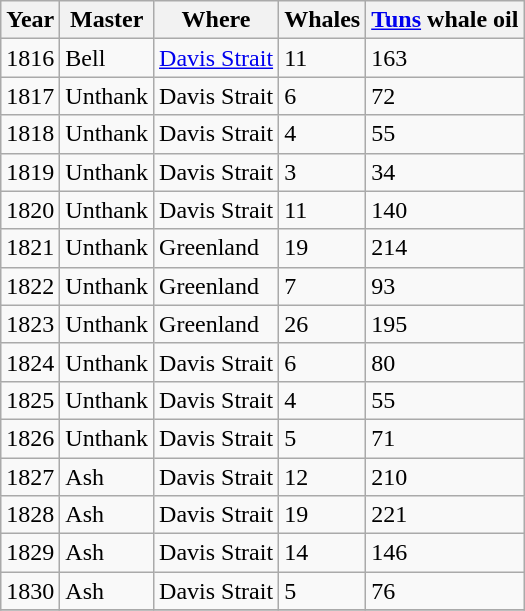<table class="sortable wikitable">
<tr>
<th>Year</th>
<th>Master</th>
<th>Where</th>
<th>Whales</th>
<th><a href='#'>Tuns</a> whale oil</th>
</tr>
<tr>
<td>1816</td>
<td>Bell</td>
<td><a href='#'>Davis Strait</a></td>
<td>11</td>
<td>163</td>
</tr>
<tr>
<td>1817</td>
<td>Unthank</td>
<td>Davis Strait</td>
<td>6</td>
<td>72</td>
</tr>
<tr>
<td>1818</td>
<td>Unthank</td>
<td>Davis Strait</td>
<td>4</td>
<td>55</td>
</tr>
<tr>
<td>1819</td>
<td>Unthank</td>
<td>Davis Strait</td>
<td>3</td>
<td>34</td>
</tr>
<tr>
<td>1820</td>
<td>Unthank</td>
<td>Davis Strait</td>
<td>11</td>
<td>140</td>
</tr>
<tr>
<td>1821</td>
<td>Unthank</td>
<td>Greenland</td>
<td>19</td>
<td>214</td>
</tr>
<tr>
<td>1822</td>
<td>Unthank</td>
<td>Greenland</td>
<td>7</td>
<td>93</td>
</tr>
<tr>
<td>1823</td>
<td>Unthank</td>
<td>Greenland</td>
<td>26</td>
<td>195</td>
</tr>
<tr>
<td>1824</td>
<td>Unthank</td>
<td>Davis Strait</td>
<td>6</td>
<td>80</td>
</tr>
<tr>
<td>1825</td>
<td>Unthank</td>
<td>Davis Strait</td>
<td>4</td>
<td>55</td>
</tr>
<tr>
<td>1826</td>
<td>Unthank</td>
<td>Davis Strait</td>
<td>5</td>
<td>71</td>
</tr>
<tr>
<td>1827</td>
<td>Ash</td>
<td>Davis Strait</td>
<td>12</td>
<td>210</td>
</tr>
<tr>
<td>1828</td>
<td>Ash</td>
<td>Davis Strait</td>
<td>19</td>
<td>221</td>
</tr>
<tr>
<td>1829</td>
<td>Ash</td>
<td>Davis Strait</td>
<td>14</td>
<td>146</td>
</tr>
<tr>
<td>1830</td>
<td>Ash</td>
<td>Davis Strait</td>
<td>5</td>
<td>76</td>
</tr>
<tr>
</tr>
</table>
